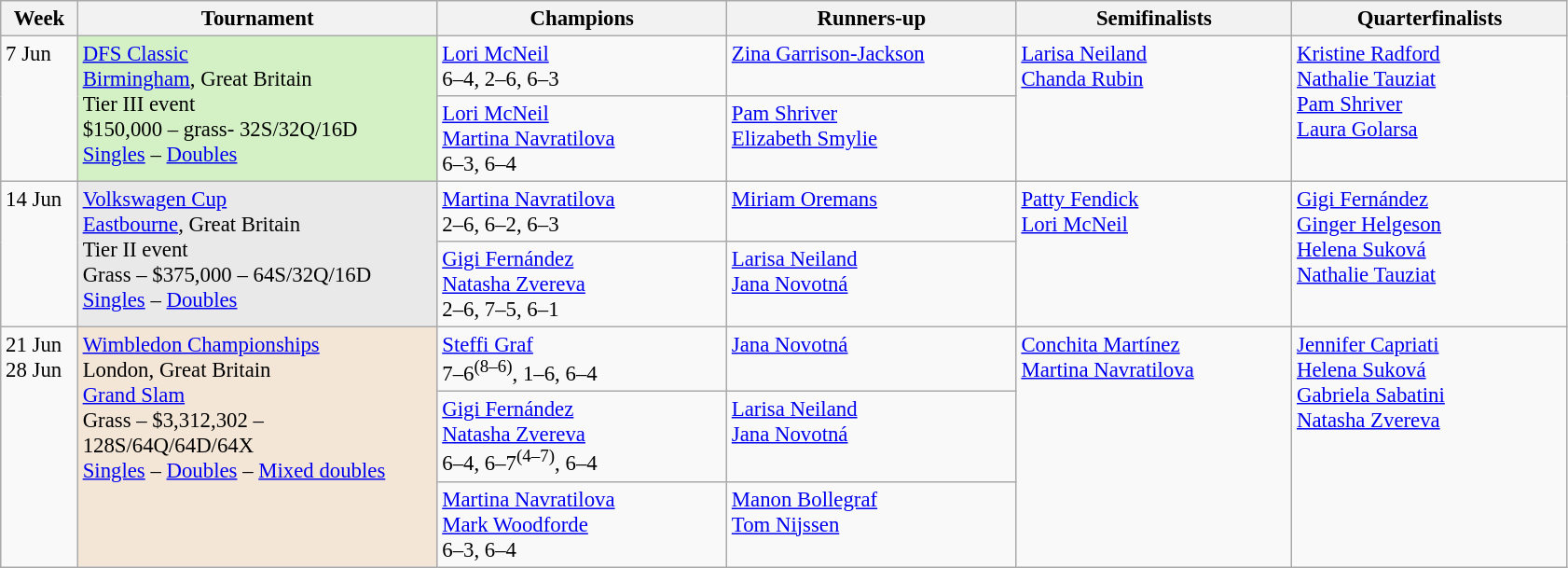<table class=wikitable style=font-size:95%>
<tr>
<th style="width:48px;">Week</th>
<th style="width:250px;">Tournament</th>
<th style="width:200px;">Champions</th>
<th style="width:200px;">Runners-up</th>
<th style="width:190px;">Semifinalists</th>
<th style="width:190px;">Quarterfinalists</th>
</tr>
<tr valign=top>
<td rowspan=2>7 Jun</td>
<td rowspan=2 style="background:#d4f1c5;"><a href='#'>DFS Classic</a> <br> <a href='#'>Birmingham</a>, Great Britain <br> Tier III event <br> $150,000 – grass- 32S/32Q/16D<br><a href='#'>Singles</a> – <a href='#'>Doubles</a></td>
<td> <a href='#'>Lori McNeil</a><br>6–4, 2–6, 6–3</td>
<td> <a href='#'>Zina Garrison-Jackson</a></td>
<td rowspan=2>  <a href='#'>Larisa Neiland</a><br> <a href='#'>Chanda Rubin</a></td>
<td rowspan=2> <a href='#'>Kristine Radford</a><br> <a href='#'>Nathalie Tauziat</a><br> <a href='#'>Pam Shriver</a><br> <a href='#'>Laura Golarsa</a></td>
</tr>
<tr valign=top>
<td> <a href='#'>Lori McNeil</a> <br>  <a href='#'>Martina Navratilova</a><br> 6–3, 6–4</td>
<td> <a href='#'>Pam Shriver</a> <br>  <a href='#'>Elizabeth Smylie</a></td>
</tr>
<tr valign=top>
<td rowspan=2>14 Jun</td>
<td rowspan=2 style="background:#e9e9e9;"><a href='#'>Volkswagen Cup</a> <br> <a href='#'>Eastbourne</a>, Great Britain <br> Tier II event <br> Grass – $375,000 – 64S/32Q/16D<br><a href='#'>Singles</a> – <a href='#'>Doubles</a></td>
<td> <a href='#'>Martina Navratilova</a><br>2–6, 6–2, 6–3</td>
<td> <a href='#'>Miriam Oremans</a></td>
<td rowspan=2>  <a href='#'>Patty Fendick</a><br> <a href='#'>Lori McNeil</a></td>
<td rowspan=2> <a href='#'>Gigi Fernández</a><br> <a href='#'>Ginger Helgeson</a><br> <a href='#'>Helena Suková</a><br> <a href='#'>Nathalie Tauziat</a></td>
</tr>
<tr valign=top>
<td> <a href='#'>Gigi Fernández</a> <br>  <a href='#'>Natasha Zvereva</a><br> 2–6, 7–5, 6–1</td>
<td> <a href='#'>Larisa Neiland</a> <br>  <a href='#'>Jana Novotná</a></td>
</tr>
<tr valign=top>
<td rowspan=3>21 Jun<br>28 Jun</td>
<td rowspan=3 bgcolor=#F3E6D7><a href='#'>Wimbledon Championships</a><br> London, Great Britain <br> <a href='#'>Grand Slam</a> <br> Grass – $3,312,302 – 128S/64Q/64D/64X <br><a href='#'>Singles</a> – <a href='#'>Doubles</a> – <a href='#'>Mixed doubles</a></td>
<td> <a href='#'>Steffi Graf</a><br>7–6<sup>(8–6)</sup>, 1–6, 6–4</td>
<td> <a href='#'>Jana Novotná</a></td>
<td rowspan=3>  <a href='#'>Conchita Martínez</a><br> <a href='#'>Martina Navratilova</a></td>
<td rowspan=3> <a href='#'>Jennifer Capriati</a><br> <a href='#'>Helena Suková</a><br> <a href='#'>Gabriela Sabatini</a><br> <a href='#'>Natasha Zvereva</a></td>
</tr>
<tr valign=top>
<td> <a href='#'>Gigi Fernández</a> <br>  <a href='#'>Natasha Zvereva</a><br> 6–4, 6–7<sup>(4–7)</sup>, 6–4</td>
<td> <a href='#'>Larisa Neiland</a> <br>  <a href='#'>Jana Novotná</a></td>
</tr>
<tr valign=top>
<td> <a href='#'>Martina Navratilova</a><br>  <a href='#'>Mark Woodforde</a> <br> 6–3, 6–4</td>
<td> <a href='#'>Manon Bollegraf</a> <br>  <a href='#'>Tom Nijssen</a></td>
</tr>
</table>
